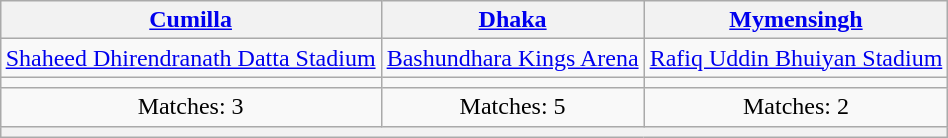<table class="wikitable" style="margin:1em auto; text-align:center;">
<tr>
<th><a href='#'>Cumilla</a></th>
<th><a href='#'>Dhaka</a></th>
<th><a href='#'>Mymensingh</a></th>
</tr>
<tr>
<td><a href='#'>Shaheed Dhirendranath Datta Stadium</a></td>
<td><a href='#'>Bashundhara Kings Arena</a></td>
<td><a href='#'>Rafiq Uddin Bhuiyan Stadium</a></td>
</tr>
<tr>
<td></td>
<td></td>
<td></td>
</tr>
<tr>
<td>Matches: 3</td>
<td>Matches: 5</td>
<td>Matches: 2</td>
</tr>
<tr>
<th colspan=3 rowspan=4 text-align="center"></th>
</tr>
</table>
